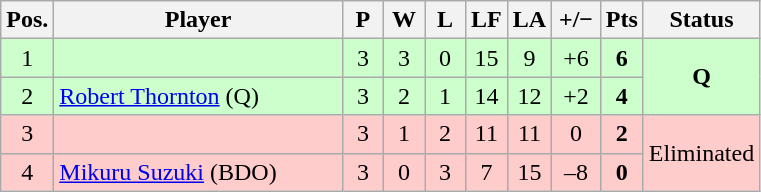<table class="wikitable" style="text-align:center; margin: 1em auto 1em auto, align:left">
<tr>
<th width=20>Pos.</th>
<th width=185>Player</th>
<th width=20>P</th>
<th width=20>W</th>
<th width=20>L</th>
<th width=20>LF</th>
<th width=20>LA</th>
<th width=25>+/−</th>
<th width=20>Pts</th>
<th width=70>Status</th>
</tr>
<tr style="background:#CCFFCC;">
<td>1</td>
<td align=left></td>
<td>3</td>
<td>3</td>
<td>0</td>
<td>15</td>
<td>9</td>
<td>+6</td>
<td><strong>6</strong></td>
<td rowspan=2><strong>Q</strong></td>
</tr>
<tr style="background:#CCFFCC;">
<td>2</td>
<td align=left> <a href='#'>Robert Thornton</a> (Q)</td>
<td>3</td>
<td>2</td>
<td>1</td>
<td>14</td>
<td>12</td>
<td>+2</td>
<td><strong>4</strong></td>
</tr>
<tr style="background:#FFCCCC;">
<td>3</td>
<td align=left></td>
<td>3</td>
<td>1</td>
<td>2</td>
<td>11</td>
<td>11</td>
<td>0</td>
<td><strong>2</strong></td>
<td rowspan=2>Eliminated</td>
</tr>
<tr style="background:#FFCCCC;">
<td>4</td>
<td align=left> <a href='#'>Mikuru Suzuki</a> (BDO)</td>
<td>3</td>
<td>0</td>
<td>3</td>
<td>7</td>
<td>15</td>
<td>–8</td>
<td><strong>0</strong></td>
</tr>
</table>
